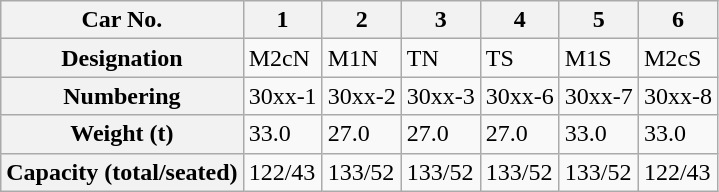<table class="wikitable">
<tr>
<th>Car No.</th>
<th>1</th>
<th>2</th>
<th>3</th>
<th>4</th>
<th>5</th>
<th>6</th>
</tr>
<tr>
<th>Designation</th>
<td>M2cN</td>
<td>M1N</td>
<td>TN</td>
<td>TS</td>
<td>M1S</td>
<td>M2cS</td>
</tr>
<tr>
<th>Numbering</th>
<td>30xx-1</td>
<td>30xx-2</td>
<td>30xx-3</td>
<td>30xx-6</td>
<td>30xx-7</td>
<td>30xx-8</td>
</tr>
<tr>
<th>Weight (t)</th>
<td>33.0</td>
<td>27.0</td>
<td 27.0>27.0</td>
<td>27.0</td>
<td>33.0</td>
<td>33.0</td>
</tr>
<tr>
<th>Capacity (total/seated)</th>
<td>122/43</td>
<td>133/52</td>
<td>133/52</td>
<td>133/52</td>
<td>133/52</td>
<td>122/43</td>
</tr>
</table>
